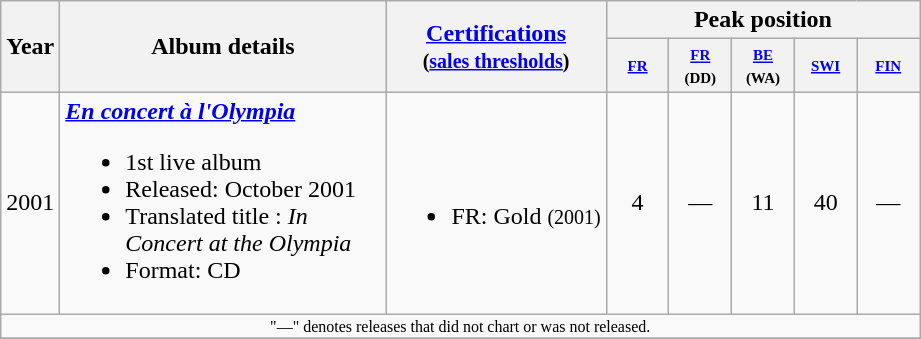<table class="wikitable" style=text-align:center;>
<tr>
<th rowspan="2" width="3">Year</th>
<th width="210" rowspan="2">Album details</th>
<th rowspan="2"><a href='#'>Certifications</a><br><small>(<a href='#'>sales thresholds</a>)</small></th>
<th colspan="5">Peak position</th>
</tr>
<tr ---->
<th style="width:3em;font-size:75%"><small><a href='#'>FR</a></small> <br></th>
<th style="width:3em;font-size:75%"><small><a href='#'>FR</a> (DD)</small></th>
<th style="width:3em;font-size:75%"><small><a href='#'>BE</a> (WA)</small> <br></th>
<th style="width:3em;font-size:75%"><small><a href='#'>SWI</a></small> <br></th>
<th style="width:3em;font-size:75%"><small><a href='#'>FIN</a></small></th>
</tr>
<tr ---->
<td>2001</td>
<td align="left"><strong><em><a href='#'>En concert à l'Olympia</a></em></strong><br><ul><li>1st live album</li><li>Released: October 2001</li><li>Translated title : <em>In Concert at the Olympia</em></li><li>Format: CD</li></ul></td>
<td align="left"><br><ul><li>FR: Gold <small>(2001)</small></li></ul></td>
<td align="center">4</td>
<td align="center">—</td>
<td align="center">11</td>
<td align="center">40</td>
<td align="center">—</td>
</tr>
<tr>
<td colspan="20" style="font-size:8pt">"—" denotes releases that did not chart or was not released.</td>
</tr>
<tr>
</tr>
</table>
